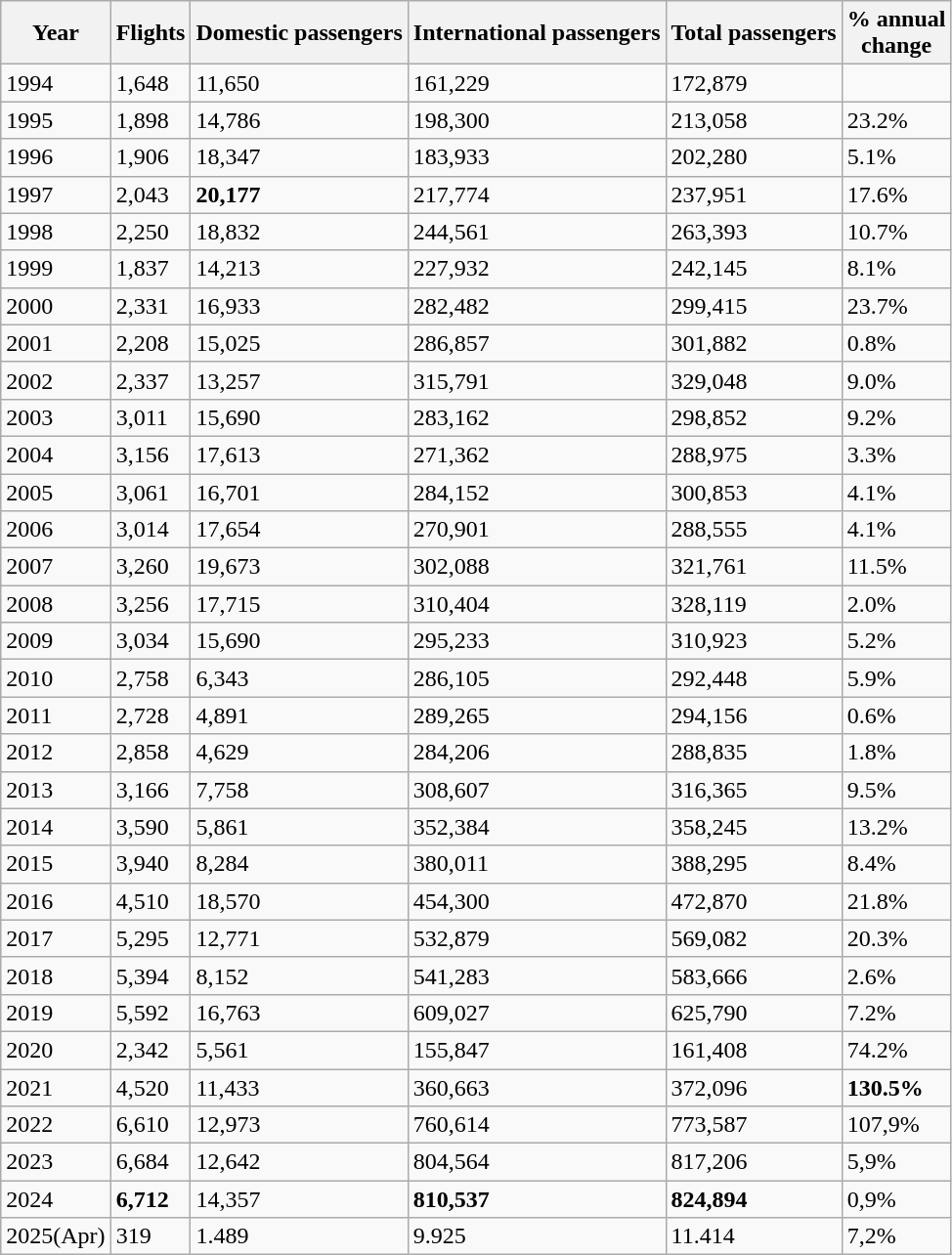<table class="wikitable" style="text-align:centre;">
<tr>
<th>Year</th>
<th>Flights</th>
<th>Domestic passengers</th>
<th>International passengers</th>
<th>Total passengers</th>
<th>% annual<br>change</th>
</tr>
<tr>
<td>1994</td>
<td>1,648</td>
<td>11,650</td>
<td>161,229</td>
<td>172,879</td>
<td></td>
</tr>
<tr>
<td>1995</td>
<td>1,898</td>
<td>14,786</td>
<td>198,300</td>
<td>213,058</td>
<td>23.2%</td>
</tr>
<tr>
<td>1996</td>
<td>1,906</td>
<td>18,347</td>
<td>183,933</td>
<td>202,280</td>
<td>5.1%</td>
</tr>
<tr>
<td>1997</td>
<td>2,043</td>
<td><strong>20,177</strong></td>
<td>217,774</td>
<td>237,951</td>
<td>17.6%</td>
</tr>
<tr>
<td>1998</td>
<td>2,250</td>
<td>18,832</td>
<td>244,561</td>
<td>263,393</td>
<td>10.7%</td>
</tr>
<tr>
<td>1999</td>
<td>1,837</td>
<td>14,213</td>
<td>227,932</td>
<td>242,145</td>
<td>8.1%</td>
</tr>
<tr>
<td>2000</td>
<td>2,331</td>
<td>16,933</td>
<td>282,482</td>
<td>299,415</td>
<td>23.7%</td>
</tr>
<tr>
<td>2001</td>
<td>2,208</td>
<td>15,025</td>
<td>286,857</td>
<td>301,882</td>
<td>0.8%</td>
</tr>
<tr>
<td>2002</td>
<td>2,337</td>
<td>13,257</td>
<td>315,791</td>
<td>329,048</td>
<td>9.0%</td>
</tr>
<tr>
<td>2003</td>
<td>3,011</td>
<td>15,690</td>
<td>283,162</td>
<td>298,852</td>
<td>9.2%</td>
</tr>
<tr>
<td>2004</td>
<td>3,156</td>
<td>17,613</td>
<td>271,362</td>
<td>288,975</td>
<td>3.3%</td>
</tr>
<tr>
<td>2005</td>
<td>3,061</td>
<td>16,701</td>
<td>284,152</td>
<td>300,853</td>
<td>4.1%</td>
</tr>
<tr>
<td>2006</td>
<td>3,014</td>
<td>17,654</td>
<td>270,901</td>
<td>288,555</td>
<td>4.1%</td>
</tr>
<tr>
<td>2007</td>
<td>3,260</td>
<td>19,673</td>
<td>302,088</td>
<td>321,761</td>
<td>11.5%</td>
</tr>
<tr>
<td>2008</td>
<td>3,256</td>
<td>17,715</td>
<td>310,404</td>
<td>328,119</td>
<td>2.0%</td>
</tr>
<tr>
<td>2009</td>
<td>3,034</td>
<td>15,690</td>
<td>295,233</td>
<td>310,923</td>
<td>5.2%</td>
</tr>
<tr>
<td>2010</td>
<td>2,758</td>
<td>6,343</td>
<td>286,105</td>
<td>292,448</td>
<td>5.9%</td>
</tr>
<tr>
<td>2011</td>
<td>2,728</td>
<td>4,891</td>
<td>289,265</td>
<td>294,156</td>
<td>0.6%</td>
</tr>
<tr>
<td>2012</td>
<td>2,858</td>
<td>4,629</td>
<td>284,206</td>
<td>288,835</td>
<td>1.8%</td>
</tr>
<tr>
<td>2013</td>
<td>3,166</td>
<td>7,758</td>
<td>308,607</td>
<td>316,365</td>
<td>9.5%</td>
</tr>
<tr>
<td>2014</td>
<td>3,590</td>
<td>5,861</td>
<td>352,384</td>
<td>358,245</td>
<td>13.2%</td>
</tr>
<tr>
<td>2015</td>
<td>3,940</td>
<td>8,284</td>
<td>380,011</td>
<td>388,295</td>
<td>8.4%</td>
</tr>
<tr>
<td>2016</td>
<td>4,510</td>
<td>18,570</td>
<td>454,300</td>
<td>472,870</td>
<td>21.8%</td>
</tr>
<tr>
<td>2017</td>
<td>5,295</td>
<td>12,771</td>
<td>532,879</td>
<td>569,082</td>
<td>20.3%</td>
</tr>
<tr>
<td>2018</td>
<td>5,394</td>
<td>8,152</td>
<td>541,283</td>
<td>583,666</td>
<td>2.6%</td>
</tr>
<tr>
<td>2019</td>
<td>5,592</td>
<td>16,763</td>
<td>609,027</td>
<td>625,790</td>
<td>7.2%</td>
</tr>
<tr>
<td>2020</td>
<td>2,342</td>
<td>5,561</td>
<td>155,847</td>
<td>161,408</td>
<td>74.2%</td>
</tr>
<tr>
<td>2021</td>
<td>4,520</td>
<td>11,433</td>
<td>360,663</td>
<td>372,096</td>
<td><strong>130.5%</strong></td>
</tr>
<tr>
<td>2022</td>
<td>6,610</td>
<td>12,973</td>
<td>760,614</td>
<td>773,587</td>
<td>107,9%</td>
</tr>
<tr>
<td>2023</td>
<td>6,684</td>
<td>12,642</td>
<td>804,564</td>
<td>817,206</td>
<td>5,9%</td>
</tr>
<tr>
<td>2024</td>
<td><strong>6,712</strong></td>
<td>14,357</td>
<td><strong>810,537</strong></td>
<td><strong>824,894</strong></td>
<td>0,9%</td>
</tr>
<tr>
<td>2025(Apr)</td>
<td>319</td>
<td>1.489</td>
<td>9.925</td>
<td>11.414</td>
<td>7,2%</td>
</tr>
</table>
